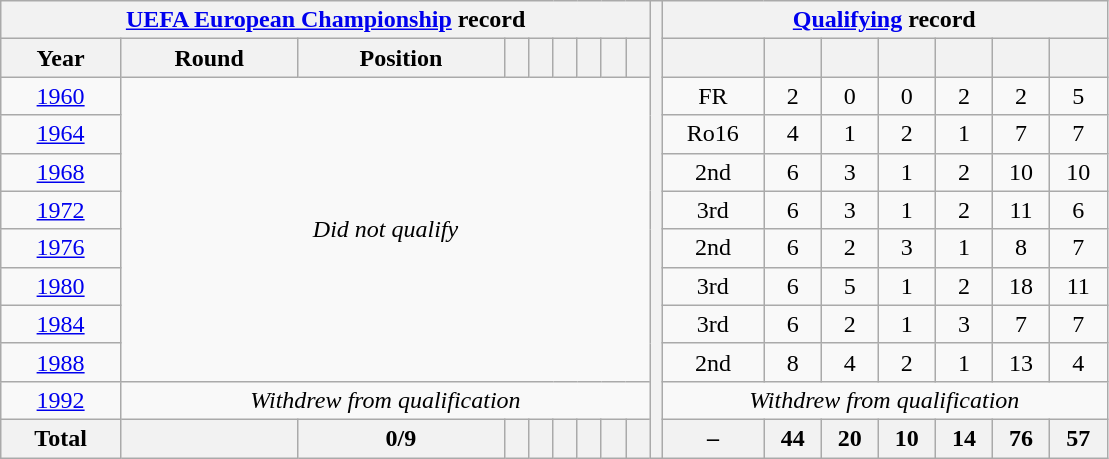<table class="wikitable" style="text-align: center;">
<tr>
<th colspan=9><a href='#'>UEFA European Championship</a> record</th>
<th width=1% rowspan=12></th>
<th colspan=8><a href='#'>Qualifying</a> record</th>
</tr>
<tr>
<th>Year</th>
<th>Round</th>
<th>Position</th>
<th></th>
<th></th>
<th></th>
<th></th>
<th></th>
<th></th>
<th></th>
<th></th>
<th></th>
<th></th>
<th></th>
<th></th>
<th></th>
</tr>
<tr>
<td> <a href='#'>1960</a></td>
<td colspan=8 rowspan=8><em>Did not qualify</em></td>
<td>FR</td>
<td>2</td>
<td>0</td>
<td>0</td>
<td>2</td>
<td>2</td>
<td>5</td>
</tr>
<tr>
<td> <a href='#'>1964</a></td>
<td>Ro16</td>
<td>4</td>
<td>1</td>
<td>2</td>
<td>1</td>
<td>7</td>
<td>7</td>
</tr>
<tr>
<td> <a href='#'>1968</a></td>
<td>2nd</td>
<td>6</td>
<td>3</td>
<td>1</td>
<td>2</td>
<td>10</td>
<td>10</td>
</tr>
<tr>
<td> <a href='#'>1972</a></td>
<td>3rd</td>
<td>6</td>
<td>3</td>
<td>1</td>
<td>2</td>
<td>11</td>
<td>6</td>
</tr>
<tr>
<td> <a href='#'>1976</a></td>
<td>2nd</td>
<td>6</td>
<td>2</td>
<td>3</td>
<td>1</td>
<td>8</td>
<td>7</td>
</tr>
<tr>
<td> <a href='#'>1980</a></td>
<td>3rd</td>
<td>6</td>
<td>5</td>
<td>1</td>
<td>2</td>
<td>18</td>
<td>11</td>
</tr>
<tr>
<td> <a href='#'>1984</a></td>
<td>3rd</td>
<td>6</td>
<td>2</td>
<td>1</td>
<td>3</td>
<td>7</td>
<td>7</td>
</tr>
<tr>
<td> <a href='#'>1988</a></td>
<td>2nd</td>
<td>8</td>
<td>4</td>
<td>2</td>
<td>1</td>
<td>13</td>
<td>4</td>
</tr>
<tr>
<td> <a href='#'>1992</a></td>
<td colspan=8><em>Withdrew from qualification</em></td>
<td colspan=7><em>Withdrew from qualification</em></td>
</tr>
<tr>
<th>Total</th>
<th></th>
<th>0/9</th>
<th></th>
<th></th>
<th></th>
<th></th>
<th></th>
<th></th>
<th>–</th>
<th>44</th>
<th>20</th>
<th>10</th>
<th>14</th>
<th>76</th>
<th>57</th>
</tr>
</table>
